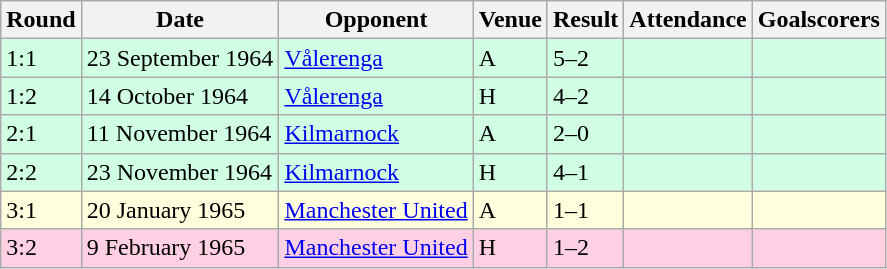<table class="wikitable">
<tr>
<th>Round</th>
<th>Date</th>
<th>Opponent</th>
<th>Venue</th>
<th>Result</th>
<th>Attendance</th>
<th>Goalscorers</th>
</tr>
<tr style="background-color: #d0ffe3;">
<td>1:1</td>
<td>23 September 1964</td>
<td> <a href='#'>Vålerenga</a></td>
<td>A</td>
<td>5–2</td>
<td></td>
<td></td>
</tr>
<tr style="background-color: #d0ffe3;">
<td>1:2</td>
<td>14 October 1964</td>
<td> <a href='#'>Vålerenga</a></td>
<td>H</td>
<td>4–2</td>
<td></td>
<td></td>
</tr>
<tr style="background-color: #d0ffe3;">
<td>2:1</td>
<td>11 November 1964</td>
<td> <a href='#'>Kilmarnock</a></td>
<td>A</td>
<td>2–0</td>
<td></td>
<td></td>
</tr>
<tr style="background-color: #d0ffe3;">
<td>2:2</td>
<td>23 November 1964</td>
<td> <a href='#'>Kilmarnock</a></td>
<td>H</td>
<td>4–1</td>
<td></td>
<td></td>
</tr>
<tr style="background-color: #ffffdd;">
<td>3:1</td>
<td>20 January 1965</td>
<td> <a href='#'>Manchester United</a></td>
<td>A</td>
<td>1–1</td>
<td></td>
<td></td>
</tr>
<tr style="background-color: #ffd0e3;">
<td>3:2</td>
<td>9 February 1965</td>
<td> <a href='#'>Manchester United</a></td>
<td>H</td>
<td>1–2</td>
<td></td>
<td></td>
</tr>
</table>
